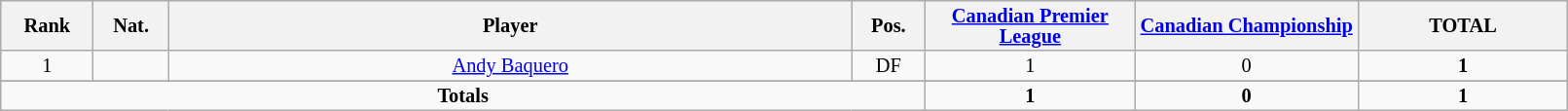<table class="wikitable sortable alternance"  style="font-size:85%; text-align:center; line-height:14px; width:85%;">
<tr>
<th width=10><strong>Rank</strong></th>
<th width=10><strong>Nat.</strong></th>
<th scope="col" style="width:275px;"><strong>Player</strong></th>
<th width=10><strong>Pos.</strong></th>
<th width=80><a href='#'>Canadian Premier League</a></th>
<th width=80><a href='#'>Canadian Championship</a></th>
<th width=80>TOTAL</th>
</tr>
<tr>
<td>1</td>
<td></td>
<td><a href='#'>Andy Baquero</a></td>
<td>DF</td>
<td>1</td>
<td>0</td>
<td><strong>1</strong></td>
</tr>
<tr>
</tr>
<tr class="sortbottom">
<td colspan="4"><strong>Totals</strong></td>
<td><strong>1</strong></td>
<td><strong>0</strong></td>
<td><strong>1</strong></td>
</tr>
</table>
